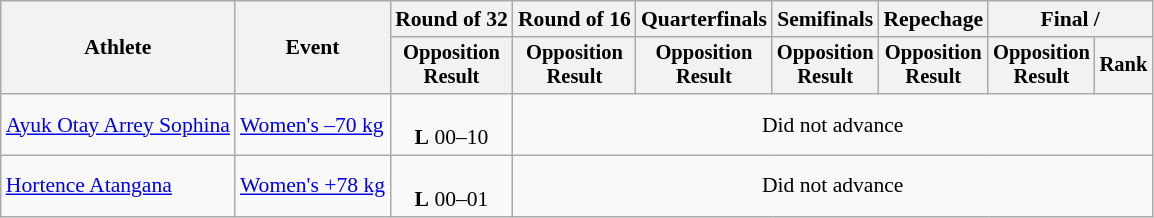<table class="wikitable" style="font-size:90%">
<tr>
<th rowspan="2">Athlete</th>
<th rowspan="2">Event</th>
<th>Round of 32</th>
<th>Round of 16</th>
<th>Quarterfinals</th>
<th>Semifinals</th>
<th>Repechage</th>
<th colspan=2>Final / </th>
</tr>
<tr style="font-size:95%">
<th>Opposition<br>Result</th>
<th>Opposition<br>Result</th>
<th>Opposition<br>Result</th>
<th>Opposition<br>Result</th>
<th>Opposition<br>Result</th>
<th>Opposition<br>Result</th>
<th>Rank</th>
</tr>
<tr align=center>
<td align=left><a href='#'>Ayuk Otay Arrey Sophina</a></td>
<td align=left><a href='#'>Women's –70 kg</a></td>
<td><br><strong>L</strong> 00–10</td>
<td colspan=6>Did not advance</td>
</tr>
<tr align=center>
<td align=left><a href='#'>Hortence Atangana</a></td>
<td align=left><a href='#'>Women's +78 kg</a></td>
<td><br><strong>L</strong> 00–01</td>
<td colspan=6>Did not advance</td>
</tr>
</table>
